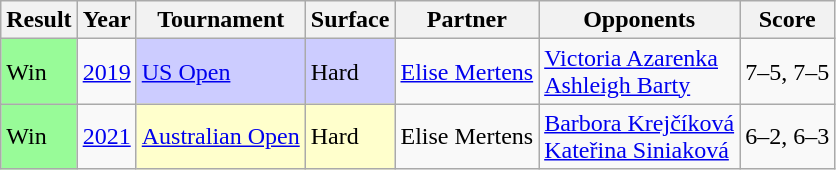<table class="sortable wikitable">
<tr>
<th>Result</th>
<th>Year</th>
<th>Tournament</th>
<th>Surface</th>
<th>Partner</th>
<th>Opponents</th>
<th class="unsortable">Score</th>
</tr>
<tr>
<td style="background:#98fb98;">Win</td>
<td><a href='#'>2019</a></td>
<td style=background:#ccf><a href='#'>US Open</a></td>
<td style=background:#ccf>Hard</td>
<td> <a href='#'>Elise Mertens</a></td>
<td> <a href='#'>Victoria Azarenka</a><br> <a href='#'>Ashleigh Barty</a></td>
<td>7–5, 7–5</td>
</tr>
<tr>
<td style="background:#98fb98;">Win</td>
<td><a href='#'>2021</a></td>
<td style="background:#ffc;"><a href='#'>Australian Open</a></td>
<td style="background:#ffc;">Hard</td>
<td> Elise Mertens</td>
<td> <a href='#'>Barbora Krejčíková</a><br> <a href='#'>Kateřina Siniaková</a></td>
<td>6–2, 6–3</td>
</tr>
</table>
